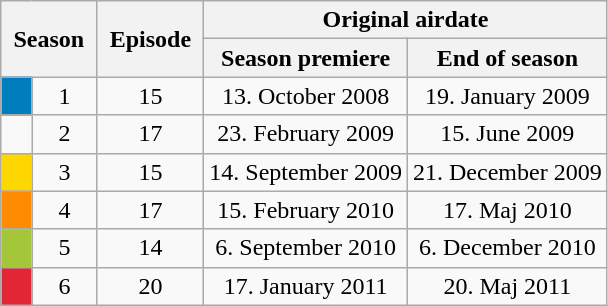<table class="wikitable" style="text-align: center;">
<tr>
<th style="padding: 0 8px;" colspan="2" rowspan="2">Season</th>
<th style="padding: 0 8px;" rowspan="2">Episode</th>
<th colspan="2">Original airdate</th>
</tr>
<tr>
<th>Season premiere</th>
<th style="padding: 0 8px;">End of season</th>
</tr>
<tr>
<td style="background: #007dbd;"></td>
<td>1</td>
<td style="padding: 0 8px;">15</td>
<td>13. October 2008</td>
<td>19. January 2009</td>
</tr>
<tr>
<td style="background: #CD19977;"></td>
<td>2</td>
<td>17</td>
<td>23. February 2009</td>
<td>15. June 2009</td>
</tr>
<tr>
<td style="background: #ffd700;"></td>
<td>3</td>
<td>15</td>
<td>14. September 2009</td>
<td>21. December 2009</td>
</tr>
<tr>
<td style="background: #ff8c00;"></td>
<td>4</td>
<td>17</td>
<td>15. February 2010</td>
<td>17. Maj 2010</td>
</tr>
<tr>
<td style="background: #A4C639;"></td>
<td>5</td>
<td>14</td>
<td>6. September 2010</td>
<td>6. December 2010</td>
</tr>
<tr>
<td style="background: #E32636;"></td>
<td>6</td>
<td>20</td>
<td>17. January 2011</td>
<td>20. Maj 2011</td>
</tr>
</table>
